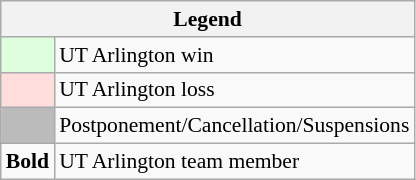<table class="wikitable" style="font-size:90%">
<tr>
<th colspan="2">Legend</th>
</tr>
<tr>
<td bgcolor="#ddffdd"> </td>
<td>UT Arlington win</td>
</tr>
<tr>
<td bgcolor="#ffdddd"> </td>
<td>UT Arlington loss</td>
</tr>
<tr>
<td bgcolor="#bbbbbb"> </td>
<td>Postponement/Cancellation/Suspensions</td>
</tr>
<tr>
<td><strong>Bold</strong></td>
<td>UT Arlington team member</td>
</tr>
</table>
